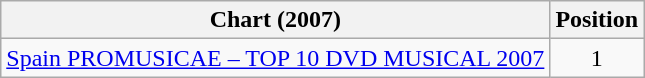<table class="wikitable">
<tr>
<th>Chart (2007)</th>
<th>Position</th>
</tr>
<tr>
<td><a href='#'>Spain PROMUSICAE – TOP 10 DVD MUSICAL 2007</a></td>
<td style="text-align:center;">1</td>
</tr>
</table>
